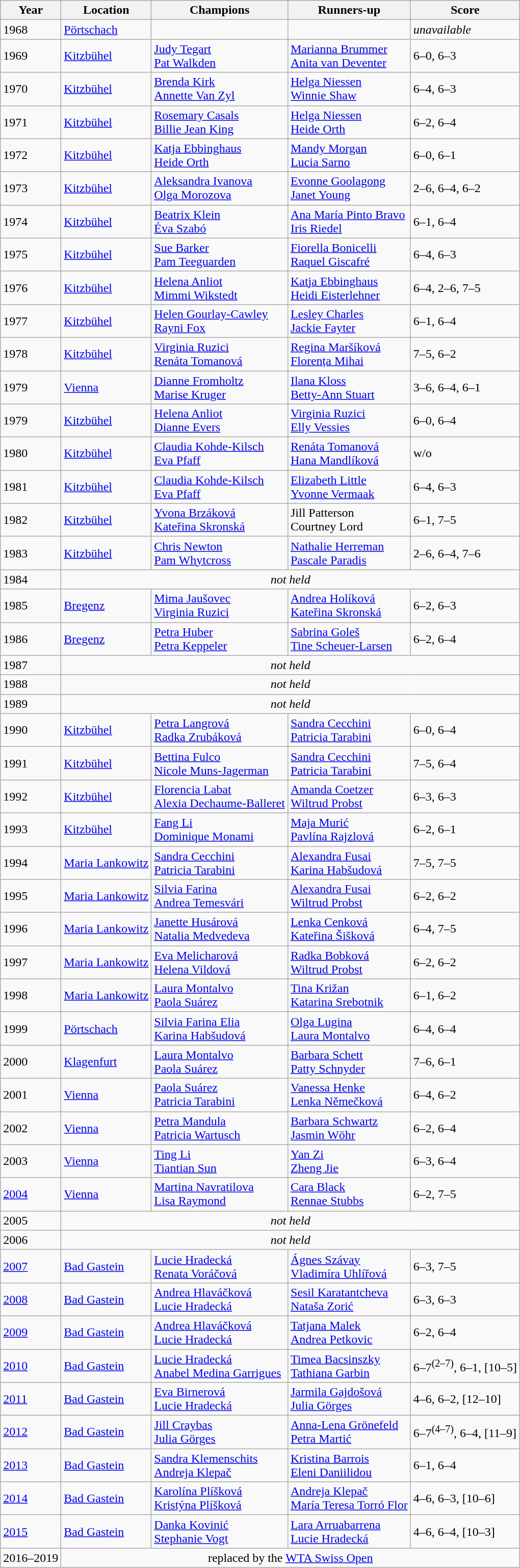<table class="wikitable">
<tr>
<th>Year</th>
<th>Location</th>
<th>Champions</th>
<th>Runners-up</th>
<th>Score</th>
</tr>
<tr>
<td>1968</td>
<td><a href='#'>Pörtschach</a></td>
<td></td>
<td></td>
<td><em>unavailable</em></td>
</tr>
<tr>
<td>1969</td>
<td><a href='#'>Kitzbühel</a></td>
<td> <a href='#'>Judy Tegart</a> <br> <a href='#'>Pat Walkden</a></td>
<td> <a href='#'>Marianna Brummer</a> <br> <a href='#'>Anita van Deventer</a></td>
<td>6–0, 6–3</td>
</tr>
<tr>
<td>1970</td>
<td><a href='#'>Kitzbühel</a></td>
<td> <a href='#'>Brenda Kirk</a> <br> <a href='#'>Annette Van Zyl</a></td>
<td> <a href='#'>Helga Niessen</a> <br> <a href='#'>Winnie Shaw</a></td>
<td>6–4, 6–3</td>
</tr>
<tr>
<td>1971</td>
<td><a href='#'>Kitzbühel</a></td>
<td> <a href='#'>Rosemary Casals</a> <br> <a href='#'>Billie Jean King</a></td>
<td> <a href='#'>Helga Niessen</a> <br> <a href='#'>Heide Orth</a></td>
<td>6–2, 6–4</td>
</tr>
<tr>
<td>1972</td>
<td><a href='#'>Kitzbühel</a></td>
<td> <a href='#'>Katja Ebbinghaus</a> <br> <a href='#'>Heide Orth</a></td>
<td> <a href='#'>Mandy Morgan</a> <br> <a href='#'>Lucia Sarno</a></td>
<td>6–0, 6–1</td>
</tr>
<tr>
<td>1973</td>
<td><a href='#'>Kitzbühel</a></td>
<td> <a href='#'>Aleksandra Ivanova</a> <br> <a href='#'>Olga Morozova</a></td>
<td> <a href='#'>Evonne Goolagong</a> <br> <a href='#'>Janet Young</a></td>
<td>2–6, 6–4, 6–2</td>
</tr>
<tr>
<td>1974</td>
<td><a href='#'>Kitzbühel</a></td>
<td> <a href='#'>Beatrix Klein</a> <br> <a href='#'>Éva Szabó</a></td>
<td> <a href='#'>Ana María Pinto Bravo</a> <br> <a href='#'>Iris Riedel</a></td>
<td>6–1, 6–4</td>
</tr>
<tr>
<td>1975</td>
<td><a href='#'>Kitzbühel</a></td>
<td> <a href='#'>Sue Barker</a> <br> <a href='#'>Pam Teeguarden</a></td>
<td> <a href='#'>Fiorella Bonicelli</a> <br> <a href='#'>Raquel Giscafré</a></td>
<td>6–4, 6–3</td>
</tr>
<tr>
<td>1976</td>
<td><a href='#'>Kitzbühel</a></td>
<td> <a href='#'>Helena Anliot</a> <br> <a href='#'>Mimmi Wikstedt</a></td>
<td> <a href='#'>Katja Ebbinghaus</a> <br> <a href='#'>Heidi Eisterlehner</a></td>
<td>6–4, 2–6, 7–5</td>
</tr>
<tr>
<td>1977</td>
<td><a href='#'>Kitzbühel</a></td>
<td> <a href='#'>Helen Gourlay-Cawley</a> <br> <a href='#'>Rayni Fox</a></td>
<td> <a href='#'>Lesley Charles</a> <br> <a href='#'>Jackie Fayter</a></td>
<td>6–1, 6–4</td>
</tr>
<tr>
<td>1978</td>
<td><a href='#'>Kitzbühel</a></td>
<td> <a href='#'>Virginia Ruzici</a> <br> <a href='#'>Renáta Tomanová</a></td>
<td> <a href='#'>Regina Maršíková</a> <br> <a href='#'>Florența Mihai</a></td>
<td>7–5, 6–2</td>
</tr>
<tr>
<td>1979</td>
<td><a href='#'>Vienna</a></td>
<td> <a href='#'>Dianne Fromholtz</a> <br> <a href='#'>Marise Kruger</a></td>
<td> <a href='#'>Ilana Kloss</a> <br> <a href='#'>Betty-Ann Stuart</a></td>
<td>3–6, 6–4, 6–1</td>
</tr>
<tr>
<td>1979</td>
<td><a href='#'>Kitzbühel</a></td>
<td> <a href='#'>Helena Anliot</a> <br> <a href='#'>Dianne Evers</a></td>
<td> <a href='#'>Virginia Ruzici</a> <br> <a href='#'>Elly Vessies</a></td>
<td>6–0, 6–4</td>
</tr>
<tr>
<td>1980</td>
<td><a href='#'>Kitzbühel</a></td>
<td> <a href='#'>Claudia Kohde-Kilsch</a> <br> <a href='#'>Eva Pfaff</a></td>
<td> <a href='#'>Renáta Tomanová</a> <br> <a href='#'>Hana Mandlíková</a></td>
<td>w/o</td>
</tr>
<tr>
<td>1981</td>
<td><a href='#'>Kitzbühel</a></td>
<td> <a href='#'>Claudia Kohde-Kilsch</a> <br> <a href='#'>Eva Pfaff</a></td>
<td> <a href='#'>Elizabeth Little</a> <br> <a href='#'>Yvonne Vermaak</a></td>
<td>6–4, 6–3</td>
</tr>
<tr>
<td>1982</td>
<td><a href='#'>Kitzbühel</a></td>
<td> <a href='#'>Yvona Brzáková</a> <br> <a href='#'>Kateřina Skronská</a></td>
<td> Jill Patterson <br> Courtney Lord</td>
<td>6–1, 7–5</td>
</tr>
<tr>
<td>1983</td>
<td><a href='#'>Kitzbühel</a></td>
<td> <a href='#'>Chris Newton</a> <br> <a href='#'>Pam Whytcross</a></td>
<td> <a href='#'>Nathalie Herreman</a> <br> <a href='#'>Pascale Paradis</a></td>
<td>2–6, 6–4, 7–6</td>
</tr>
<tr>
<td>1984</td>
<td colspan=4 align=center><em>not held</em></td>
</tr>
<tr>
<td>1985</td>
<td><a href='#'>Bregenz</a></td>
<td> <a href='#'>Mima Jaušovec</a> <br> <a href='#'>Virginia Ruzici</a></td>
<td> <a href='#'>Andrea Holíková</a> <br> <a href='#'>Kateřina Skronská</a></td>
<td>6–2, 6–3</td>
</tr>
<tr>
<td>1986</td>
<td><a href='#'>Bregenz</a></td>
<td> <a href='#'>Petra Huber</a> <br> <a href='#'>Petra Keppeler</a></td>
<td> <a href='#'>Sabrina Goleš</a> <br> <a href='#'>Tine Scheuer-Larsen</a></td>
<td>6–2, 6–4</td>
</tr>
<tr>
<td>1987</td>
<td colspan=4 align=center><em>not held</em></td>
</tr>
<tr>
<td>1988</td>
<td colspan=4 align=center><em>not held</em></td>
</tr>
<tr>
<td>1989</td>
<td colspan=4 align=center><em>not held</em></td>
</tr>
<tr>
<td>1990</td>
<td><a href='#'>Kitzbühel</a></td>
<td> <a href='#'>Petra Langrová</a> <br> <a href='#'>Radka Zrubáková</a></td>
<td> <a href='#'>Sandra Cecchini</a> <br> <a href='#'>Patricia Tarabini</a></td>
<td>6–0, 6–4</td>
</tr>
<tr>
<td>1991</td>
<td><a href='#'>Kitzbühel</a></td>
<td> <a href='#'>Bettina Fulco</a> <br> <a href='#'>Nicole Muns-Jagerman</a></td>
<td> <a href='#'>Sandra Cecchini</a> <br> <a href='#'>Patricia Tarabini</a></td>
<td>7–5, 6–4</td>
</tr>
<tr>
<td>1992</td>
<td><a href='#'>Kitzbühel</a></td>
<td> <a href='#'>Florencia Labat</a> <br> <a href='#'>Alexia Dechaume-Balleret</a></td>
<td> <a href='#'>Amanda Coetzer</a> <br> <a href='#'>Wiltrud Probst</a></td>
<td>6–3, 6–3</td>
</tr>
<tr>
<td>1993</td>
<td><a href='#'>Kitzbühel</a></td>
<td> <a href='#'>Fang Li</a> <br> <a href='#'>Dominique Monami</a></td>
<td> <a href='#'>Maja Murić</a> <br> <a href='#'>Pavlína Rajzlová</a></td>
<td>6–2, 6–1</td>
</tr>
<tr>
<td>1994</td>
<td><a href='#'>Maria Lankowitz</a></td>
<td> <a href='#'>Sandra Cecchini</a> <br> <a href='#'>Patricia Tarabini</a></td>
<td> <a href='#'>Alexandra Fusai</a> <br> <a href='#'>Karina Habšudová</a></td>
<td>7–5, 7–5</td>
</tr>
<tr>
<td>1995</td>
<td><a href='#'>Maria Lankowitz</a></td>
<td> <a href='#'>Silvia Farina</a> <br> <a href='#'>Andrea Temesvári</a></td>
<td> <a href='#'>Alexandra Fusai</a> <br> <a href='#'>Wiltrud Probst</a></td>
<td>6–2, 6–2</td>
</tr>
<tr>
<td>1996</td>
<td><a href='#'>Maria Lankowitz</a></td>
<td> <a href='#'>Janette Husárová</a> <br> <a href='#'>Natalia Medvedeva</a></td>
<td> <a href='#'>Lenka Cenková</a> <br> <a href='#'>Kateřina Šišková</a></td>
<td>6–4, 7–5</td>
</tr>
<tr>
<td>1997</td>
<td><a href='#'>Maria Lankowitz</a></td>
<td> <a href='#'>Eva Melicharová</a> <br> <a href='#'>Helena Vildová</a></td>
<td> <a href='#'>Radka Bobková</a> <br> <a href='#'>Wiltrud Probst</a></td>
<td>6–2, 6–2</td>
</tr>
<tr>
<td>1998</td>
<td><a href='#'>Maria Lankowitz</a></td>
<td> <a href='#'>Laura Montalvo</a> <br> <a href='#'>Paola Suárez</a></td>
<td> <a href='#'>Tina Križan</a> <br> <a href='#'>Katarina Srebotnik</a></td>
<td>6–1, 6–2</td>
</tr>
<tr>
<td>1999</td>
<td><a href='#'>Pörtschach</a></td>
<td> <a href='#'>Silvia Farina Elia</a> <br> <a href='#'>Karina Habšudová</a></td>
<td> <a href='#'>Olga Lugina</a> <br> <a href='#'>Laura Montalvo</a></td>
<td>6–4, 6–4</td>
</tr>
<tr>
<td>2000</td>
<td><a href='#'>Klagenfurt</a></td>
<td> <a href='#'>Laura Montalvo</a> <br> <a href='#'>Paola Suárez</a></td>
<td> <a href='#'>Barbara Schett</a> <br> <a href='#'>Patty Schnyder</a></td>
<td>7–6, 6–1</td>
</tr>
<tr>
<td>2001</td>
<td><a href='#'>Vienna</a></td>
<td> <a href='#'>Paola Suárez</a> <br> <a href='#'>Patricia Tarabini</a></td>
<td> <a href='#'>Vanessa Henke</a> <br> <a href='#'>Lenka Němečková</a></td>
<td>6–4, 6–2</td>
</tr>
<tr>
<td>2002</td>
<td><a href='#'>Vienna</a></td>
<td> <a href='#'>Petra Mandula</a> <br> <a href='#'>Patricia Wartusch</a></td>
<td> <a href='#'>Barbara Schwartz</a> <br> <a href='#'>Jasmin Wöhr</a></td>
<td>6–2, 6–4</td>
</tr>
<tr>
<td>2003</td>
<td><a href='#'>Vienna</a></td>
<td> <a href='#'>Ting Li</a> <br> <a href='#'>Tiantian Sun</a></td>
<td> <a href='#'>Yan Zi</a> <br> <a href='#'>Zheng Jie</a></td>
<td>6–3, 6–4</td>
</tr>
<tr>
<td><a href='#'>2004</a></td>
<td><a href='#'>Vienna</a></td>
<td> <a href='#'>Martina Navratilova</a> <br> <a href='#'>Lisa Raymond</a></td>
<td> <a href='#'>Cara Black</a> <br> <a href='#'>Rennae Stubbs</a></td>
<td>6–2, 7–5</td>
</tr>
<tr>
<td>2005</td>
<td colspan=4 align=center><em>not held</em></td>
</tr>
<tr>
<td>2006</td>
<td colspan=4 align=center><em>not held</em></td>
</tr>
<tr>
<td><a href='#'>2007</a></td>
<td><a href='#'>Bad Gastein</a></td>
<td> <a href='#'>Lucie Hradecká</a> <br>  <a href='#'>Renata Voráčová</a></td>
<td> <a href='#'>Ágnes Szávay</a><br> <a href='#'>Vladimíra Uhlířová</a></td>
<td>6–3, 7–5</td>
</tr>
<tr>
<td><a href='#'>2008</a></td>
<td><a href='#'>Bad Gastein</a></td>
<td> <a href='#'>Andrea Hlaváčková</a> <br>  <a href='#'>Lucie Hradecká</a></td>
<td> <a href='#'>Sesil Karatantcheva</a><br> <a href='#'>Nataša Zorić</a></td>
<td>6–3, 6–3</td>
</tr>
<tr>
<td><a href='#'>2009</a></td>
<td><a href='#'>Bad Gastein</a></td>
<td> <a href='#'>Andrea Hlaváčková</a> <br> <a href='#'>Lucie Hradecká</a></td>
<td> <a href='#'>Tatjana Malek</a><br> <a href='#'>Andrea Petkovic</a></td>
<td>6–2, 6–4</td>
</tr>
<tr>
<td><a href='#'>2010</a></td>
<td><a href='#'>Bad Gastein</a></td>
<td> <a href='#'>Lucie Hradecká</a> <br> <a href='#'>Anabel Medina Garrigues</a></td>
<td> <a href='#'>Timea Bacsinszky</a><br> <a href='#'>Tathiana Garbin</a></td>
<td>6–7<sup>(2–7)</sup>, 6–1, [10–5]</td>
</tr>
<tr>
<td><a href='#'>2011</a></td>
<td><a href='#'>Bad Gastein</a></td>
<td> <a href='#'>Eva Birnerová</a> <br> <a href='#'>Lucie Hradecká</a></td>
<td> <a href='#'>Jarmila Gajdošová</a><br> <a href='#'>Julia Görges</a></td>
<td>4–6, 6–2, [12–10]</td>
</tr>
<tr>
<td><a href='#'>2012</a></td>
<td><a href='#'>Bad Gastein</a></td>
<td> <a href='#'>Jill Craybas</a> <br> <a href='#'>Julia Görges</a></td>
<td> <a href='#'>Anna-Lena Grönefeld</a><br> <a href='#'>Petra Martić</a></td>
<td>6–7<sup>(4–7)</sup>, 6–4, [11–9]</td>
</tr>
<tr>
<td><a href='#'>2013</a></td>
<td><a href='#'>Bad Gastein</a></td>
<td> <a href='#'>Sandra Klemenschits</a> <br> <a href='#'>Andreja Klepač</a></td>
<td> <a href='#'>Kristina Barrois</a><br> <a href='#'>Eleni Daniilidou</a></td>
<td>6–1, 6–4</td>
</tr>
<tr>
<td><a href='#'>2014</a></td>
<td><a href='#'>Bad Gastein</a></td>
<td> <a href='#'>Karolína Plíšková</a><br> <a href='#'>Kristýna Plíšková</a></td>
<td> <a href='#'>Andreja Klepač</a><br> <a href='#'>María Teresa Torró Flor</a></td>
<td>4–6, 6–3, [10–6]</td>
</tr>
<tr>
<td><a href='#'>2015</a></td>
<td><a href='#'>Bad Gastein</a></td>
<td> <a href='#'>Danka Kovinić</a><br> <a href='#'>Stephanie Vogt</a></td>
<td> <a href='#'>Lara Arruabarrena</a><br> <a href='#'>Lucie Hradecká</a></td>
<td>4–6, 6–4, [10–3]</td>
</tr>
<tr>
<td>2016–2019</td>
<td colspan="4" align="center">replaced by the <a href='#'>WTA Swiss Open</a></td>
</tr>
</table>
